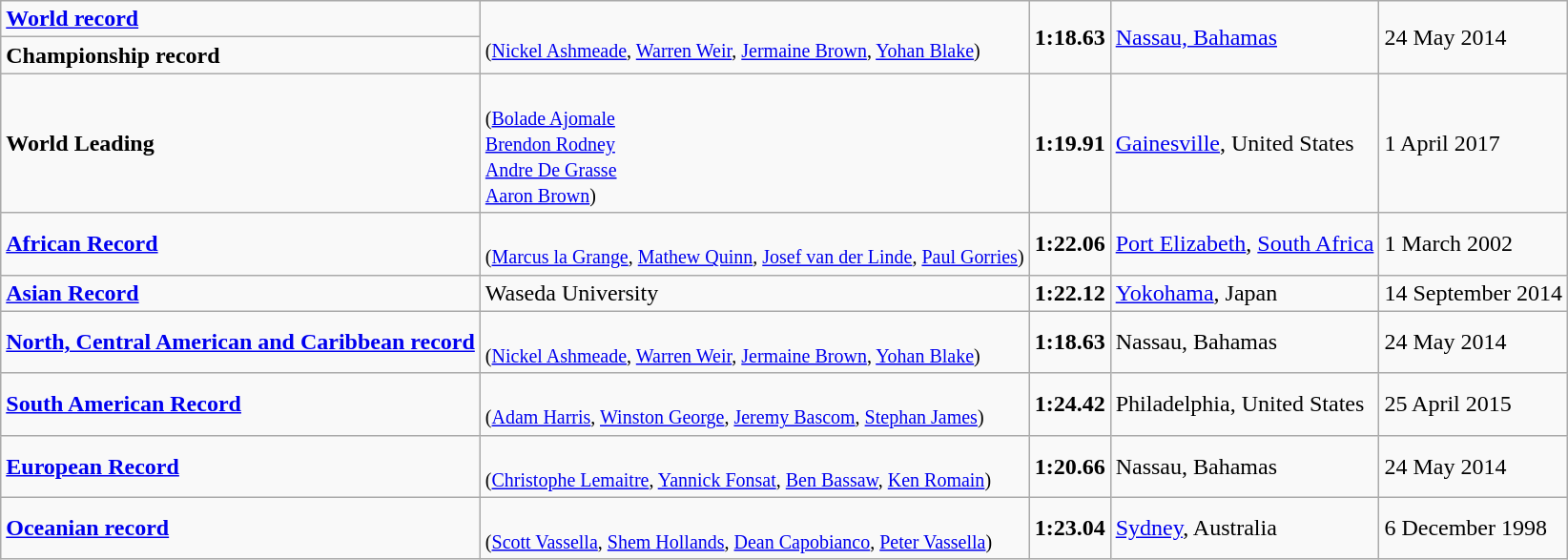<table class="wikitable">
<tr>
<td><strong><a href='#'>World record</a></strong></td>
<td rowspan=2><br><small>(<a href='#'>Nickel Ashmeade</a>, <a href='#'>Warren Weir</a>, <a href='#'>Jermaine Brown</a>, <a href='#'>Yohan Blake</a>)</small></td>
<td rowspan=2><strong>1:18.63</strong></td>
<td rowspan=2> <a href='#'>Nassau, Bahamas</a></td>
<td rowspan=2>24 May 2014</td>
</tr>
<tr>
<td><strong>Championship record</strong></td>
</tr>
<tr>
<td><strong>World Leading</strong></td>
<td><br><small>(<a href='#'>Bolade Ajomale</a><br><a href='#'>Brendon Rodney</a><br><a href='#'>Andre De Grasse</a><br><a href='#'>Aaron Brown</a>)</small></td>
<td><strong>1:19.91</strong></td>
<td> <a href='#'>Gainesville</a>, United States</td>
<td>1 April 2017</td>
</tr>
<tr>
<td><strong><a href='#'>African Record</a></strong></td>
<td><br><small>(<a href='#'>Marcus la Grange</a>, <a href='#'>Mathew Quinn</a>, <a href='#'>Josef van der Linde</a>, <a href='#'>Paul Gorries</a>)</small></td>
<td><strong>1:22.06</strong></td>
<td> <a href='#'>Port Elizabeth</a>, <a href='#'>South Africa</a></td>
<td>1 March 2002</td>
</tr>
<tr>
<td><strong><a href='#'>Asian Record</a></strong></td>
<td> Waseda University</td>
<td><strong>1:22.12</strong></td>
<td> <a href='#'>Yokohama</a>, Japan</td>
<td>14 September 2014</td>
</tr>
<tr>
<td><strong><a href='#'>North, Central American and Caribbean record</a></strong></td>
<td><br><small>(<a href='#'>Nickel Ashmeade</a>, <a href='#'>Warren Weir</a>, <a href='#'>Jermaine Brown</a>, <a href='#'>Yohan Blake</a>)</small><br></td>
<td><strong>1:18.63</strong></td>
<td> Nassau, Bahamas</td>
<td>24 May 2014</td>
</tr>
<tr>
<td><strong><a href='#'>South American Record</a></strong></td>
<td><br><small>(<a href='#'>Adam Harris</a>, <a href='#'>Winston George</a>, <a href='#'>Jeremy Bascom</a>, <a href='#'>Stephan James</a>)</small><br></td>
<td><strong>1:24.42</strong></td>
<td> Philadelphia, United States</td>
<td>25 April 2015</td>
</tr>
<tr>
<td><strong><a href='#'>European Record</a></strong></td>
<td><br><small>(<a href='#'>Christophe Lemaitre</a>, <a href='#'>Yannick Fonsat</a>, <a href='#'>Ben Bassaw</a>, <a href='#'>Ken Romain</a>)</small></td>
<td><strong>1:20.66</strong></td>
<td> Nassau, Bahamas</td>
<td>24 May 2014</td>
</tr>
<tr>
<td><strong><a href='#'>Oceanian record</a></strong></td>
<td><br><small>(<a href='#'>Scott Vassella</a>, <a href='#'>Shem Hollands</a>, <a href='#'>Dean Capobianco</a>, <a href='#'>Peter Vassella</a>)</small><br></td>
<td><strong>1:23.04</strong></td>
<td> <a href='#'>Sydney</a>, Australia</td>
<td>6 December 1998</td>
</tr>
</table>
